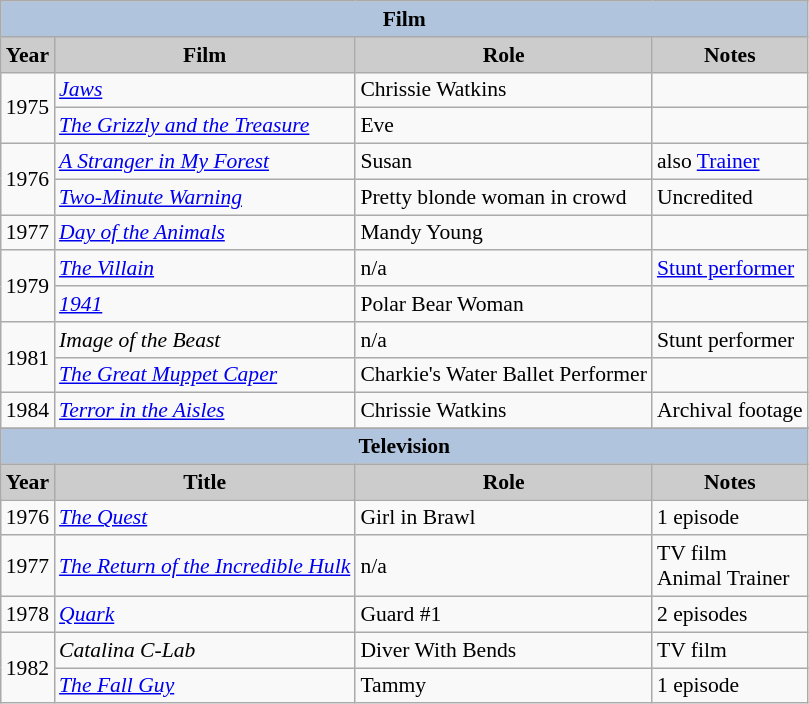<table class="wikitable" style="font-size:90%;">
<tr>
<th colspan=4 style="background:#B0C4DE;">Film</th>
</tr>
<tr align="center">
<th style="background: #CCCCCC;">Year</th>
<th style="background: #CCCCCC;">Film</th>
<th style="background: #CCCCCC;">Role</th>
<th style="background: #CCCCCC;">Notes</th>
</tr>
<tr>
<td rowspan=2>1975</td>
<td><em><a href='#'>Jaws</a></em></td>
<td>Chrissie Watkins</td>
<td></td>
</tr>
<tr>
<td><em><a href='#'>The Grizzly and the Treasure</a></em></td>
<td>Eve</td>
<td></td>
</tr>
<tr>
<td rowspan=2>1976</td>
<td><em><a href='#'>A Stranger in My Forest</a></em></td>
<td>Susan</td>
<td>also <a href='#'>Trainer</a></td>
</tr>
<tr>
<td><em><a href='#'>Two-Minute Warning</a></em></td>
<td>Pretty blonde woman in crowd</td>
<td>Uncredited</td>
</tr>
<tr>
<td>1977</td>
<td><em><a href='#'>Day of the Animals</a></em></td>
<td>Mandy Young</td>
<td></td>
</tr>
<tr>
<td rowspan=2>1979</td>
<td><em><a href='#'>The Villain</a></em></td>
<td>n/a</td>
<td><a href='#'>Stunt performer</a></td>
</tr>
<tr>
<td><em><a href='#'>1941</a></em></td>
<td>Polar Bear Woman</td>
<td></td>
</tr>
<tr>
<td rowspan=2>1981</td>
<td><em>Image of the Beast</em></td>
<td>n/a</td>
<td>Stunt performer</td>
</tr>
<tr>
<td><em><a href='#'>The Great Muppet Caper</a></em></td>
<td>Charkie's Water Ballet Performer</td>
<td></td>
</tr>
<tr>
<td>1984</td>
<td><em><a href='#'>Terror in the Aisles</a></em></td>
<td>Chrissie Watkins</td>
<td>Archival footage</td>
</tr>
<tr>
</tr>
<tr align="center">
<th colspan=4 style="background:#B0C4DE;">Television</th>
</tr>
<tr align="center">
<th style="background: #CCCCCC;">Year</th>
<th style="background: #CCCCCC;">Title</th>
<th style="background: #CCCCCC;">Role</th>
<th style="background: #CCCCCC;">Notes</th>
</tr>
<tr>
<td>1976</td>
<td><em><a href='#'>The Quest</a></em></td>
<td>Girl in Brawl</td>
<td>1 episode</td>
</tr>
<tr>
<td>1977</td>
<td><em><a href='#'>The Return of the Incredible Hulk</a></em></td>
<td>n/a</td>
<td>TV film<br>Animal Trainer</td>
</tr>
<tr>
<td>1978</td>
<td><em><a href='#'>Quark</a></em></td>
<td>Guard #1</td>
<td>2 episodes</td>
</tr>
<tr>
<td rowspan=2>1982</td>
<td><em>Catalina C-Lab</em></td>
<td>Diver With Bends</td>
<td>TV film</td>
</tr>
<tr>
<td><em><a href='#'>The Fall Guy</a></em></td>
<td>Tammy</td>
<td>1 episode</td>
</tr>
</table>
